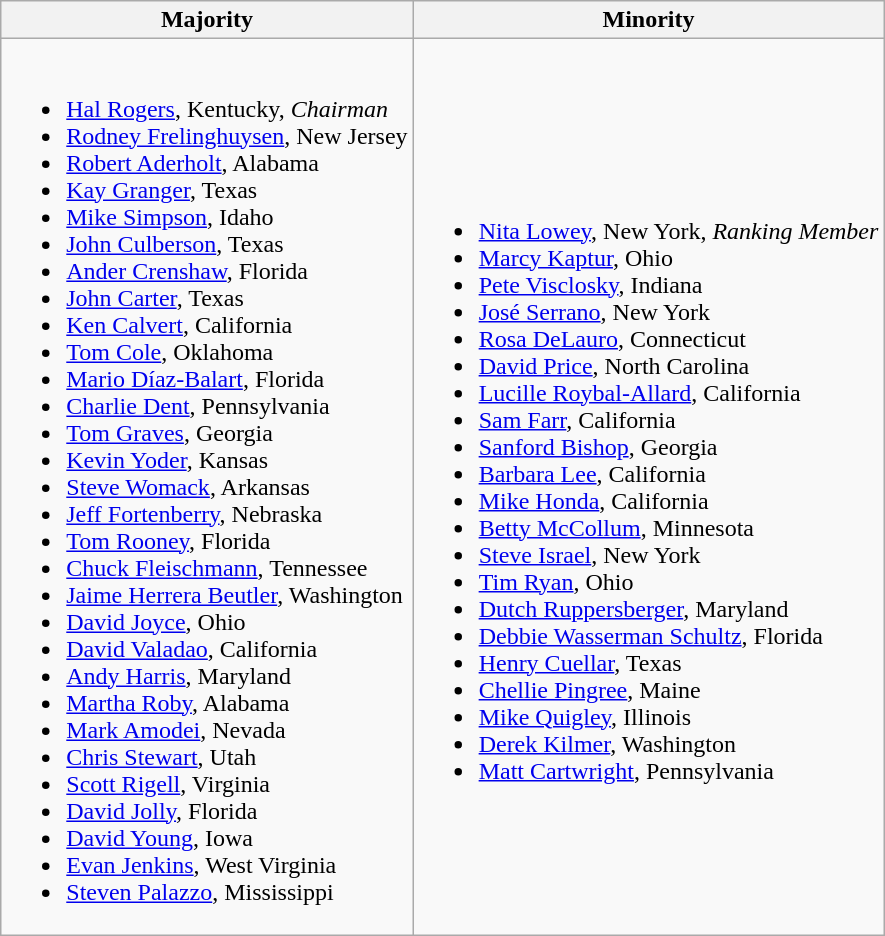<table class=wikitable>
<tr>
<th>Majority</th>
<th>Minority</th>
</tr>
<tr>
<td><br><ul><li><a href='#'>Hal Rogers</a>, Kentucky, <em>Chairman</em></li><li><a href='#'>Rodney Frelinghuysen</a>, New Jersey</li><li><a href='#'>Robert Aderholt</a>, Alabama</li><li><a href='#'>Kay Granger</a>, Texas</li><li><a href='#'>Mike Simpson</a>, Idaho</li><li><a href='#'>John Culberson</a>, Texas</li><li><a href='#'>Ander Crenshaw</a>, Florida</li><li><a href='#'>John Carter</a>, Texas</li><li><a href='#'>Ken Calvert</a>, California</li><li><a href='#'>Tom Cole</a>, Oklahoma</li><li><a href='#'>Mario Díaz-Balart</a>, Florida</li><li><a href='#'>Charlie Dent</a>, Pennsylvania</li><li><a href='#'>Tom Graves</a>, Georgia</li><li><a href='#'>Kevin Yoder</a>, Kansas</li><li><a href='#'>Steve Womack</a>, Arkansas</li><li><a href='#'>Jeff Fortenberry</a>, Nebraska</li><li><a href='#'>Tom Rooney</a>, Florida</li><li><a href='#'>Chuck Fleischmann</a>, Tennessee</li><li><a href='#'>Jaime Herrera Beutler</a>, Washington</li><li><a href='#'>David Joyce</a>, Ohio</li><li><a href='#'>David Valadao</a>, California</li><li><a href='#'>Andy Harris</a>, Maryland</li><li><a href='#'>Martha Roby</a>, Alabama</li><li><a href='#'>Mark Amodei</a>, Nevada</li><li><a href='#'>Chris Stewart</a>, Utah</li><li><a href='#'>Scott Rigell</a>, Virginia</li><li><a href='#'>David Jolly</a>, Florida</li><li><a href='#'>David Young</a>, Iowa</li><li><a href='#'>Evan Jenkins</a>, West Virginia</li><li><a href='#'>Steven Palazzo</a>, Mississippi</li></ul></td>
<td><br><ul><li><a href='#'>Nita Lowey</a>, New York, <em>Ranking Member</em></li><li><a href='#'>Marcy Kaptur</a>, Ohio</li><li><a href='#'>Pete Visclosky</a>, Indiana</li><li><a href='#'>José Serrano</a>, New York</li><li><a href='#'>Rosa DeLauro</a>, Connecticut</li><li><a href='#'>David Price</a>, North Carolina</li><li><a href='#'>Lucille Roybal-Allard</a>, California</li><li><a href='#'>Sam Farr</a>, California</li><li><a href='#'>Sanford Bishop</a>, Georgia</li><li><a href='#'>Barbara Lee</a>, California</li><li><a href='#'>Mike Honda</a>, California</li><li><a href='#'>Betty McCollum</a>, Minnesota</li><li><a href='#'>Steve Israel</a>, New York</li><li><a href='#'>Tim Ryan</a>, Ohio</li><li><a href='#'>Dutch Ruppersberger</a>, Maryland</li><li><a href='#'>Debbie Wasserman Schultz</a>, Florida</li><li><a href='#'>Henry Cuellar</a>, Texas</li><li><a href='#'>Chellie Pingree</a>, Maine</li><li><a href='#'>Mike Quigley</a>, Illinois</li><li><a href='#'>Derek Kilmer</a>, Washington</li><li><a href='#'>Matt Cartwright</a>, Pennsylvania</li></ul></td>
</tr>
</table>
